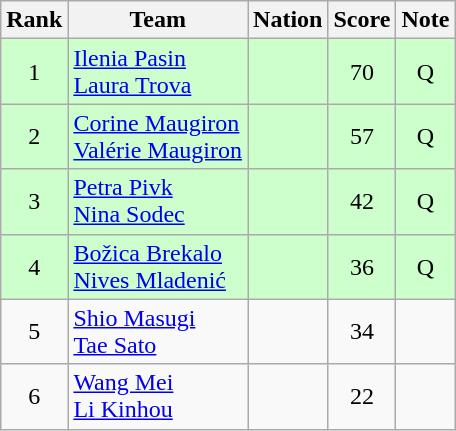<table class="wikitable sortable" style="text-align:center">
<tr>
<th>Rank</th>
<th>Team</th>
<th>Nation</th>
<th>Score</th>
<th>Note</th>
</tr>
<tr bgcolor=ccffcc>
<td>1</td>
<td align=left><a href='#'>Ilenia Pasin</a><br><a href='#'>Laura Trova</a></td>
<td align=left></td>
<td>70</td>
<td>Q</td>
</tr>
<tr bgcolor=ccffcc>
<td>2</td>
<td align=left><a href='#'>Corine Maugiron</a><br><a href='#'>Valérie Maugiron</a></td>
<td align=left></td>
<td>57</td>
<td>Q</td>
</tr>
<tr bgcolor=ccffcc>
<td>3</td>
<td align=left><a href='#'>Petra Pivk</a><br><a href='#'>Nina Sodec</a></td>
<td align=left></td>
<td>42</td>
<td>Q</td>
</tr>
<tr bgcolor=ccffcc>
<td>4</td>
<td align=left><a href='#'>Božica Brekalo</a><br><a href='#'>Nives Mladenić</a></td>
<td align=left></td>
<td>36</td>
<td>Q</td>
</tr>
<tr>
<td>5</td>
<td align=left><a href='#'>Shio Masugi</a><br><a href='#'>Tae Sato</a></td>
<td align=left></td>
<td>34</td>
<td></td>
</tr>
<tr>
<td>6</td>
<td align=left><a href='#'>Wang Mei</a><br><a href='#'>Li Kinhou</a></td>
<td align=left></td>
<td>22</td>
<td></td>
</tr>
</table>
